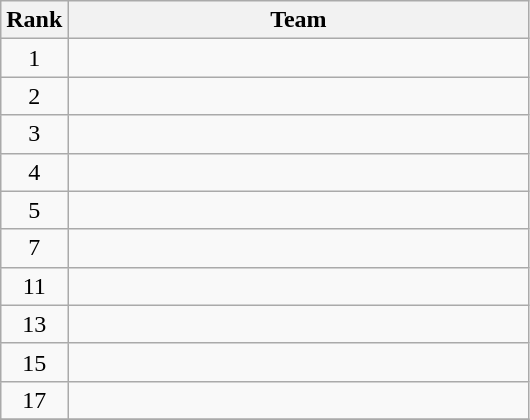<table class="wikitable" style="text-align:center;">
<tr>
<th width=25>Rank</th>
<th width=300>Team</th>
</tr>
<tr>
<td>1</td>
<td align="left"></td>
</tr>
<tr>
<td>2</td>
<td align="left"></td>
</tr>
<tr>
<td>3</td>
<td align="left"></td>
</tr>
<tr>
<td>4</td>
<td align="left"></td>
</tr>
<tr>
<td>5</td>
<td align="left"></td>
</tr>
<tr>
<td>7</td>
<td align="left"></td>
</tr>
<tr>
<td>11</td>
<td align="left"></td>
</tr>
<tr>
<td>13</td>
<td align="left"></td>
</tr>
<tr>
<td>15</td>
<td align="left"></td>
</tr>
<tr>
<td>17</td>
<td align="left"></td>
</tr>
<tr>
</tr>
</table>
